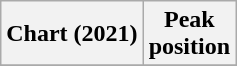<table class="wikitable plainrowheaders" style="text-align:center">
<tr>
<th scope="col">Chart (2021)</th>
<th scope="col">Peak<br>position</th>
</tr>
<tr>
</tr>
</table>
